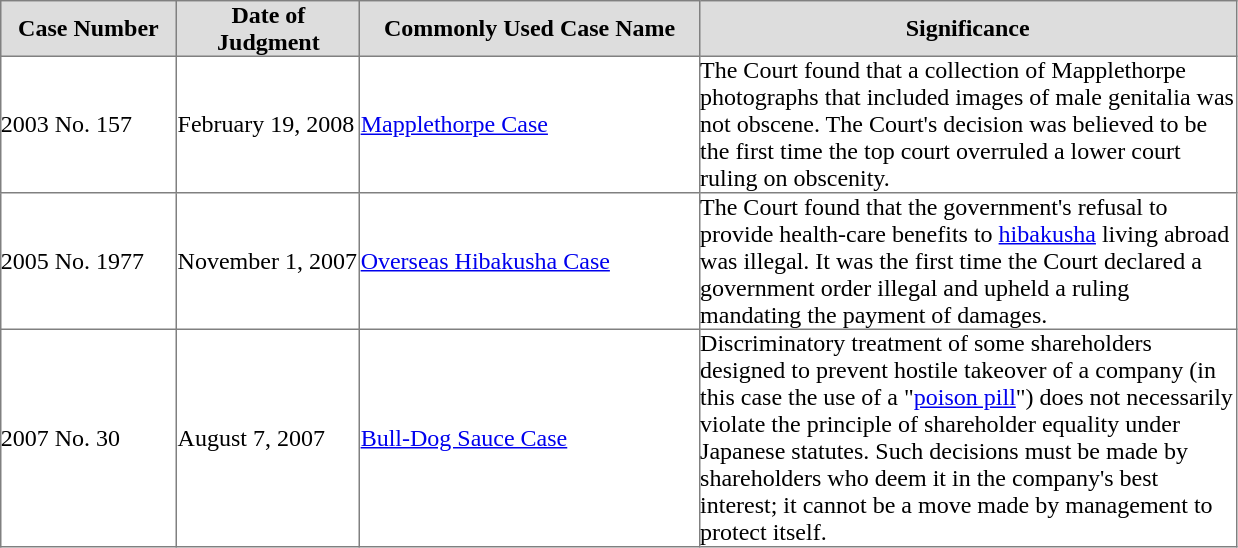<table align=center cellpadding="0" cellspacing="1" border="1" style="border-collapse:collapse;" width=825>
<tr bgcolor=#DDDDDD align=center>
<th>Case Number</th>
<th>Date of Judgment</th>
<th>Commonly Used Case Name</th>
<th>Significance</th>
</tr>
<tr>
<td width=150px>2003 No. 157</td>
<td width=150px>February 19, 2008</td>
<td width=300px><a href='#'>Mapplethorpe Case</a></td>
<td width=500px>The Court found that a collection of Mapplethorpe photographs that included images of male genitalia was not obscene. The Court's decision was believed to be the first time the top court overruled a lower court ruling on obscenity.</td>
</tr>
<tr>
<td width=150px>2005 No. 1977</td>
<td width=150px>November 1, 2007</td>
<td width=300px><a href='#'>Overseas Hibakusha Case</a></td>
<td width=500px>The Court found that the government's refusal to provide health-care benefits to <a href='#'>hibakusha</a> living abroad was illegal.  It was the first time the Court declared a government order illegal and upheld a ruling mandating the payment of damages.</td>
</tr>
<tr>
<td width=150px>2007 No. 30</td>
<td width=150px>August 7, 2007</td>
<td width=300px><a href='#'>Bull-Dog Sauce Case</a></td>
<td width=500px>Discriminatory treatment of some shareholders designed to prevent hostile takeover of a company (in this case the use of a "<a href='#'>poison pill</a>") does not necessarily violate the principle of shareholder equality under Japanese statutes.  Such decisions must be made by shareholders who deem it in the company's best interest; it cannot be a move made by management to protect itself.</td>
</tr>
</table>
